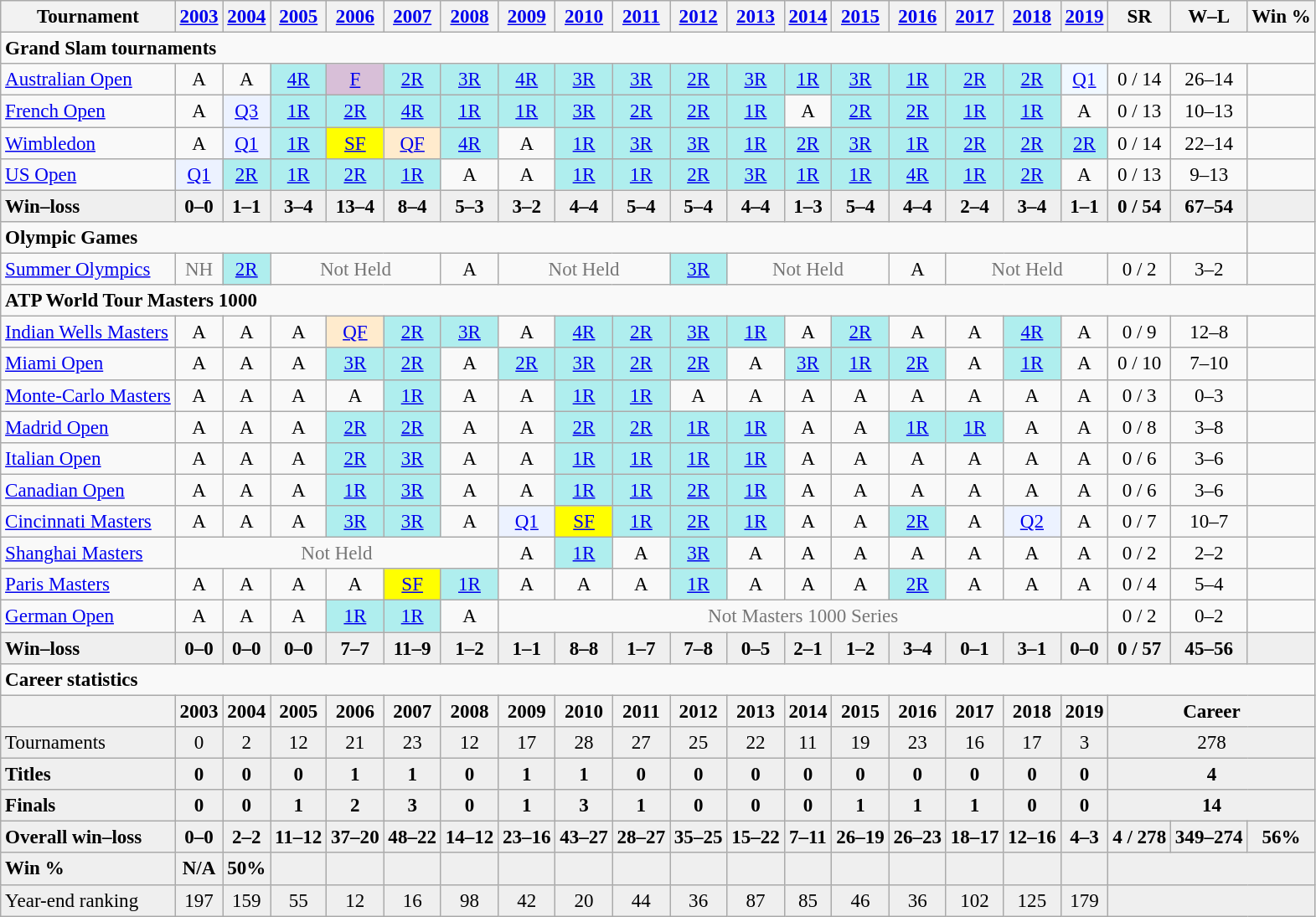<table class=wikitable style=text-align:center;font-size:96%>
<tr>
<th>Tournament</th>
<th><a href='#'>2003</a></th>
<th><a href='#'>2004</a></th>
<th><a href='#'>2005</a></th>
<th><a href='#'>2006</a></th>
<th><a href='#'>2007</a></th>
<th><a href='#'>2008</a></th>
<th><a href='#'>2009</a></th>
<th><a href='#'>2010</a></th>
<th><a href='#'>2011</a></th>
<th><a href='#'>2012</a></th>
<th><a href='#'>2013</a></th>
<th><a href='#'>2014</a></th>
<th><a href='#'>2015</a></th>
<th><a href='#'>2016</a></th>
<th><a href='#'>2017</a></th>
<th><a href='#'>2018</a></th>
<th><a href='#'>2019</a></th>
<th>SR</th>
<th>W–L</th>
<th>Win %</th>
</tr>
<tr>
<td colspan=21 align=left><strong>Grand Slam tournaments</strong></td>
</tr>
<tr>
<td align=left><a href='#'>Australian Open</a></td>
<td>A</td>
<td>A</td>
<td bgcolor=afeeee><a href='#'>4R</a></td>
<td bgcolor=thistle><a href='#'>F</a></td>
<td bgcolor=afeeee><a href='#'>2R</a></td>
<td bgcolor=afeeee><a href='#'>3R</a></td>
<td bgcolor=afeeee><a href='#'>4R</a></td>
<td bgcolor=afeeee><a href='#'>3R</a></td>
<td bgcolor=afeeee><a href='#'>3R</a></td>
<td bgcolor=afeeee><a href='#'>2R</a></td>
<td bgcolor=afeeee><a href='#'>3R</a></td>
<td bgcolor=afeeee><a href='#'>1R</a></td>
<td bgcolor=afeeee><a href='#'>3R</a></td>
<td bgcolor=afeeee><a href='#'>1R</a></td>
<td bgcolor=afeeee><a href='#'>2R</a></td>
<td bgcolor=afeeee><a href='#'>2R</a></td>
<td bgcolor=f0f8ff><a href='#'>Q1</a></td>
<td>0 / 14</td>
<td>26–14</td>
<td></td>
</tr>
<tr>
<td align=left><a href='#'>French Open</a></td>
<td>A</td>
<td bgcolor=ecf2ff><a href='#'>Q3</a></td>
<td bgcolor=afeeee><a href='#'>1R</a></td>
<td bgcolor=afeeee><a href='#'>2R</a></td>
<td bgcolor=afeeee><a href='#'>4R</a></td>
<td bgcolor=afeeee><a href='#'>1R</a></td>
<td bgcolor=afeeee><a href='#'>1R</a></td>
<td bgcolor=afeeee><a href='#'>3R</a></td>
<td bgcolor=afeeee><a href='#'>2R</a></td>
<td bgcolor=afeeee><a href='#'>2R</a></td>
<td bgcolor=afeeee><a href='#'>1R</a></td>
<td>A</td>
<td bgcolor=afeeee><a href='#'>2R</a></td>
<td bgcolor=afeeee><a href='#'>2R</a></td>
<td bgcolor=afeeee><a href='#'>1R</a></td>
<td bgcolor=afeeee><a href='#'>1R</a></td>
<td>A</td>
<td>0 / 13</td>
<td>10–13</td>
<td></td>
</tr>
<tr>
<td align=left><a href='#'>Wimbledon</a></td>
<td>A</td>
<td bgcolor=ecf2ff><a href='#'>Q1</a></td>
<td bgcolor=afeeee><a href='#'>1R</a></td>
<td bgcolor=yellow><a href='#'>SF</a></td>
<td bgcolor=ffebcd><a href='#'>QF</a></td>
<td bgcolor=afeeee><a href='#'>4R</a></td>
<td>A</td>
<td bgcolor=afeeee><a href='#'>1R</a></td>
<td bgcolor=afeeee><a href='#'>3R</a></td>
<td bgcolor=afeeee><a href='#'>3R</a></td>
<td bgcolor=afeeee><a href='#'>1R</a></td>
<td bgcolor=afeeee><a href='#'>2R</a></td>
<td bgcolor=afeeee><a href='#'>3R</a></td>
<td bgcolor=afeeee><a href='#'>1R</a></td>
<td bgcolor=afeeee><a href='#'>2R</a></td>
<td bgcolor=afeeee><a href='#'>2R</a></td>
<td bgcolor=afeeee><a href='#'>2R</a></td>
<td>0 / 14</td>
<td>22–14</td>
<td></td>
</tr>
<tr>
<td align=left><a href='#'>US Open</a></td>
<td bgcolor=ecf2ff><a href='#'>Q1</a></td>
<td bgcolor=afeeee><a href='#'>2R</a></td>
<td bgcolor=afeeee><a href='#'>1R</a></td>
<td bgcolor=afeeee><a href='#'>2R</a></td>
<td bgcolor=afeeee><a href='#'>1R</a></td>
<td>A</td>
<td>A</td>
<td bgcolor=afeeee><a href='#'>1R</a></td>
<td bgcolor=afeeee><a href='#'>1R</a></td>
<td bgcolor=afeeee><a href='#'>2R</a></td>
<td bgcolor=afeeee><a href='#'>3R</a></td>
<td bgcolor=afeeee><a href='#'>1R</a></td>
<td bgcolor=afeeee><a href='#'>1R</a></td>
<td bgcolor=afeeee><a href='#'>4R</a></td>
<td bgcolor=afeeee><a href='#'>1R</a></td>
<td bgcolor=afeeee><a href='#'>2R</a></td>
<td>A</td>
<td>0 / 13</td>
<td>9–13</td>
<td></td>
</tr>
<tr style="font-weight:bold; background:#efefef;">
<td style=text-align:left>Win–loss</td>
<td>0–0</td>
<td>1–1</td>
<td>3–4</td>
<td>13–4</td>
<td>8–4</td>
<td>5–3</td>
<td>3–2</td>
<td>4–4</td>
<td>5–4</td>
<td>5–4</td>
<td>4–4</td>
<td>1–3</td>
<td>5–4</td>
<td>4–4</td>
<td>2–4</td>
<td>3–4</td>
<td>1–1</td>
<td>0 / 54</td>
<td>67–54</td>
<td></td>
</tr>
<tr>
<td colspan=20 align=left><strong>Olympic Games</strong></td>
</tr>
<tr>
<td align=left><a href='#'>Summer Olympics</a></td>
<td style=color:#767676>NH</td>
<td bgcolor=afeeee><a href='#'>2R</a></td>
<td colspan=3 style=color:#767676>Not Held</td>
<td>A</td>
<td colspan=3 style=color:#767676>Not Held</td>
<td bgcolor=afeeee><a href='#'>3R</a></td>
<td colspan=3 style=color:#767676>Not Held</td>
<td>A</td>
<td colspan=3 style=color:#767676>Not Held</td>
<td>0 / 2</td>
<td>3–2</td>
<td></td>
</tr>
<tr>
<td colspan=21 align=left><strong>ATP World Tour Masters 1000</strong></td>
</tr>
<tr>
<td align=left><a href='#'>Indian Wells Masters</a></td>
<td>A</td>
<td>A</td>
<td>A</td>
<td bgcolor=ffebcd><a href='#'>QF</a></td>
<td bgcolor=afeeee><a href='#'>2R</a></td>
<td bgcolor=afeeee><a href='#'>3R</a></td>
<td>A</td>
<td bgcolor=afeeee><a href='#'>4R</a></td>
<td bgcolor=afeeee><a href='#'>2R</a></td>
<td bgcolor=afeeee><a href='#'>3R</a></td>
<td bgcolor=afeeee><a href='#'>1R</a></td>
<td>A</td>
<td bgcolor=afeeee><a href='#'>2R</a></td>
<td>A</td>
<td>A</td>
<td bgcolor=afeeee><a href='#'>4R</a></td>
<td>A</td>
<td>0 / 9</td>
<td>12–8</td>
<td></td>
</tr>
<tr>
<td align=left><a href='#'>Miami Open</a></td>
<td>A</td>
<td>A</td>
<td>A</td>
<td bgcolor=afeeee><a href='#'>3R</a></td>
<td bgcolor=afeeee><a href='#'>2R</a></td>
<td>A</td>
<td bgcolor=afeeee><a href='#'>2R</a></td>
<td bgcolor=afeeee><a href='#'>3R</a></td>
<td bgcolor=afeeee><a href='#'>2R</a></td>
<td bgcolor=afeeee><a href='#'>2R</a></td>
<td>A</td>
<td bgcolor=afeeee><a href='#'>3R</a></td>
<td bgcolor=afeeee><a href='#'>1R</a></td>
<td bgcolor=afeeee><a href='#'>2R</a></td>
<td>A</td>
<td bgcolor=afeeee><a href='#'>1R</a></td>
<td>A</td>
<td>0 / 10</td>
<td>7–10</td>
<td></td>
</tr>
<tr>
<td align=left><a href='#'>Monte-Carlo Masters</a></td>
<td>A</td>
<td>A</td>
<td>A</td>
<td>A</td>
<td bgcolor=afeeee><a href='#'>1R</a></td>
<td>A</td>
<td>A</td>
<td bgcolor=afeeee><a href='#'>1R</a></td>
<td bgcolor=afeeee><a href='#'>1R</a></td>
<td>A</td>
<td>A</td>
<td>A</td>
<td>A</td>
<td>A</td>
<td>A</td>
<td>A</td>
<td>A</td>
<td>0 / 3</td>
<td>0–3</td>
<td></td>
</tr>
<tr>
<td align=left><a href='#'>Madrid Open</a></td>
<td>A</td>
<td>A</td>
<td>A</td>
<td bgcolor=afeeee><a href='#'>2R</a></td>
<td bgcolor=afeeee><a href='#'>2R</a></td>
<td>A</td>
<td>A</td>
<td bgcolor=afeeee><a href='#'>2R</a></td>
<td bgcolor=afeeee><a href='#'>2R</a></td>
<td bgcolor=afeeee><a href='#'>1R</a></td>
<td bgcolor=afeeee><a href='#'>1R</a></td>
<td>A</td>
<td>A</td>
<td bgcolor=afeeee><a href='#'>1R</a></td>
<td bgcolor=afeeee><a href='#'>1R</a></td>
<td>A</td>
<td>A</td>
<td>0 / 8</td>
<td>3–8</td>
<td></td>
</tr>
<tr>
<td align=left><a href='#'>Italian Open</a></td>
<td>A</td>
<td>A</td>
<td>A</td>
<td bgcolor=afeeee><a href='#'>2R</a></td>
<td bgcolor=afeeee><a href='#'>3R</a></td>
<td>A</td>
<td>A</td>
<td bgcolor=afeeee><a href='#'>1R</a></td>
<td bgcolor=afeeee><a href='#'>1R</a></td>
<td bgcolor=afeeee><a href='#'>1R</a></td>
<td bgcolor=afeeee><a href='#'>1R</a></td>
<td>A</td>
<td>A</td>
<td>A</td>
<td>A</td>
<td>A</td>
<td>A</td>
<td>0 / 6</td>
<td>3–6</td>
<td></td>
</tr>
<tr>
<td align=left><a href='#'>Canadian Open</a></td>
<td>A</td>
<td>A</td>
<td>A</td>
<td bgcolor=afeeee><a href='#'>1R</a></td>
<td bgcolor=afeeee><a href='#'>3R</a></td>
<td>A</td>
<td>A</td>
<td bgcolor=afeeee><a href='#'>1R</a></td>
<td bgcolor=afeeee><a href='#'>1R</a></td>
<td bgcolor=afeeee><a href='#'>2R</a></td>
<td bgcolor=afeeee><a href='#'>1R</a></td>
<td>A</td>
<td>A</td>
<td>A</td>
<td>A</td>
<td>A</td>
<td>A</td>
<td>0 / 6</td>
<td>3–6</td>
<td></td>
</tr>
<tr>
<td align=left><a href='#'>Cincinnati Masters</a></td>
<td>A</td>
<td>A</td>
<td>A</td>
<td bgcolor=afeeee><a href='#'>3R</a></td>
<td bgcolor=afeeee><a href='#'>3R</a></td>
<td>A</td>
<td bgcolor=ecf2ff><a href='#'>Q1</a></td>
<td bgcolor=yellow><a href='#'>SF</a></td>
<td bgcolor=afeeee><a href='#'>1R</a></td>
<td bgcolor=afeeee><a href='#'>2R</a></td>
<td bgcolor=afeeee><a href='#'>1R</a></td>
<td>A</td>
<td>A</td>
<td bgcolor=afeeee><a href='#'>2R</a></td>
<td>A</td>
<td bgcolor=ecf2ff><a href='#'>Q2</a></td>
<td>A</td>
<td>0 / 7</td>
<td>10–7</td>
<td></td>
</tr>
<tr>
<td align=left><a href='#'>Shanghai Masters</a></td>
<td colspan=6 style=color:#767676>Not Held</td>
<td>A</td>
<td bgcolor=afeeee><a href='#'>1R</a></td>
<td>A</td>
<td bgcolor=afeeee><a href='#'>3R</a></td>
<td>A</td>
<td>A</td>
<td>A</td>
<td>A</td>
<td>A</td>
<td>A</td>
<td>A</td>
<td>0 / 2</td>
<td>2–2</td>
<td></td>
</tr>
<tr>
<td align=left><a href='#'>Paris Masters</a></td>
<td>A</td>
<td>A</td>
<td>A</td>
<td>A</td>
<td bgcolor=yellow><a href='#'>SF</a></td>
<td bgcolor=afeeee><a href='#'>1R</a></td>
<td>A</td>
<td>A</td>
<td>A</td>
<td bgcolor=afeeee><a href='#'>1R</a></td>
<td>A</td>
<td>A</td>
<td>A</td>
<td bgcolor=afeeee><a href='#'>2R</a></td>
<td>A</td>
<td>A</td>
<td>A</td>
<td>0 / 4</td>
<td>5–4</td>
<td></td>
</tr>
<tr>
<td align=left><a href='#'>German Open</a></td>
<td>A</td>
<td>A</td>
<td>A</td>
<td bgcolor=afeeee><a href='#'>1R</a></td>
<td bgcolor=afeeee><a href='#'>1R</a></td>
<td>A</td>
<td colspan=11 style=color:#767676>Not Masters 1000 Series</td>
<td>0 / 2</td>
<td>0–2</td>
<td></td>
</tr>
<tr style="font-weight:bold; background:#efefef;">
<td style=text-align:left>Win–loss</td>
<td>0–0</td>
<td>0–0</td>
<td>0–0</td>
<td>7–7</td>
<td>11–9</td>
<td>1–2</td>
<td>1–1</td>
<td>8–8</td>
<td>1–7</td>
<td>7–8</td>
<td>0–5</td>
<td>2–1</td>
<td>1–2</td>
<td>3–4</td>
<td>0–1</td>
<td>3–1</td>
<td>0–0</td>
<td>0 / 57</td>
<td>45–56</td>
<td></td>
</tr>
<tr>
<td colspan=21 align=left><strong>Career statistics</strong></td>
</tr>
<tr>
<th></th>
<th>2003</th>
<th>2004</th>
<th>2005</th>
<th>2006</th>
<th>2007</th>
<th>2008</th>
<th>2009</th>
<th>2010</th>
<th>2011</th>
<th>2012</th>
<th>2013</th>
<th>2014</th>
<th>2015</th>
<th>2016</th>
<th>2017</th>
<th>2018</th>
<th>2019</th>
<th colspan="3">Career</th>
</tr>
<tr bgcolor=efefef>
<td align=left>Tournaments</td>
<td>0</td>
<td>2</td>
<td>12</td>
<td>21</td>
<td>23</td>
<td>12</td>
<td>17</td>
<td>28</td>
<td>27</td>
<td>25</td>
<td>22</td>
<td>11</td>
<td>19</td>
<td>23</td>
<td>16</td>
<td>17</td>
<td>3</td>
<td colspan=3>278</td>
</tr>
<tr style="font-weight:bold; background:#efefef;">
<td style=text-align:left>Titles</td>
<td>0</td>
<td>0</td>
<td>0</td>
<td>1</td>
<td>1</td>
<td>0</td>
<td>1</td>
<td>1</td>
<td>0</td>
<td>0</td>
<td>0</td>
<td>0</td>
<td>0</td>
<td>0</td>
<td>0</td>
<td>0</td>
<td>0</td>
<td colspan=3>4</td>
</tr>
<tr style="font-weight:bold; background:#efefef;">
<td style=text-align:left>Finals</td>
<td>0</td>
<td>0</td>
<td>1</td>
<td>2</td>
<td>3</td>
<td>0</td>
<td>1</td>
<td>3</td>
<td>1</td>
<td>0</td>
<td>0</td>
<td>0</td>
<td>1</td>
<td>1</td>
<td>1</td>
<td>0</td>
<td>0</td>
<td colspan=3>14</td>
</tr>
<tr style="font-weight:bold; background:#efefef;">
<td style=text-align:left>Overall win–loss</td>
<td>0–0</td>
<td>2–2</td>
<td>11–12</td>
<td>37–20</td>
<td>48–22</td>
<td>14–12</td>
<td>23–16</td>
<td>43–27</td>
<td>28–27</td>
<td>35–25</td>
<td>15–22</td>
<td>7–11</td>
<td>26–19</td>
<td>26–23</td>
<td>18–17</td>
<td>12–16</td>
<td>4–3</td>
<td>4 / 278</td>
<td>349–274</td>
<td>56%</td>
</tr>
<tr style="font-weight:bold;background:#efefef;">
<td style=text-align:left>Win %</td>
<td>N/A</td>
<td>50%</td>
<td></td>
<td></td>
<td></td>
<td></td>
<td></td>
<td></td>
<td></td>
<td></td>
<td></td>
<td></td>
<td></td>
<td></td>
<td></td>
<td></td>
<td></td>
<td colspan=3></td>
</tr>
<tr bgcolor=efefef>
<td align=left>Year-end ranking</td>
<td>197</td>
<td>159</td>
<td>55</td>
<td>12</td>
<td>16</td>
<td>98</td>
<td>42</td>
<td>20</td>
<td>44</td>
<td>36</td>
<td>87</td>
<td>85</td>
<td>46</td>
<td>36</td>
<td>102</td>
<td>125</td>
<td>179</td>
<td colspan=3></td>
</tr>
</table>
